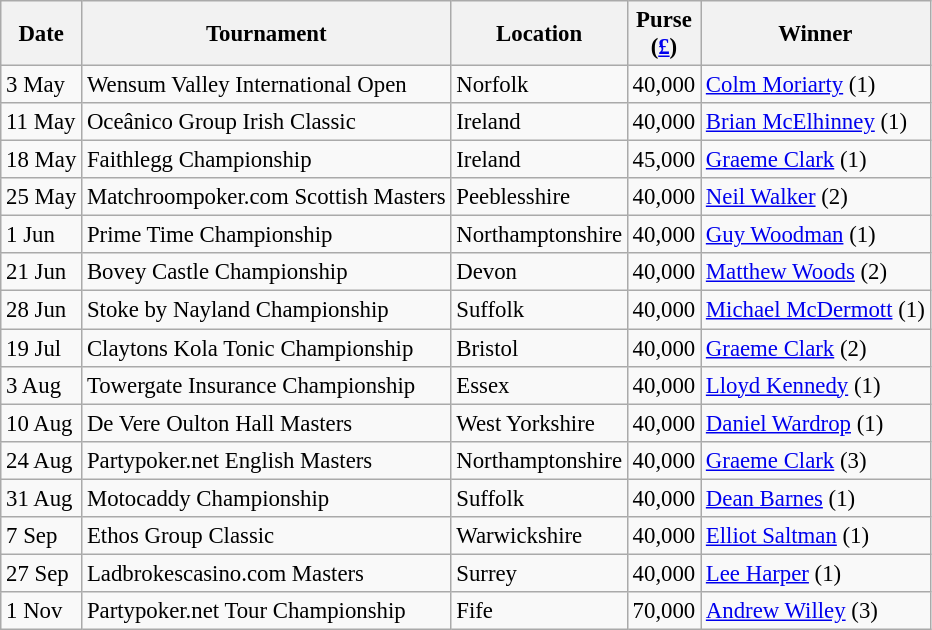<table class="wikitable" style="font-size:95%;">
<tr>
<th>Date</th>
<th>Tournament</th>
<th>Location</th>
<th>Purse<br>(<a href='#'>£</a>)</th>
<th>Winner</th>
</tr>
<tr>
<td>3 May</td>
<td>Wensum Valley International Open</td>
<td>Norfolk</td>
<td align=right>40,000</td>
<td> <a href='#'>Colm Moriarty</a> (1)</td>
</tr>
<tr>
<td>11 May</td>
<td>Oceânico Group Irish Classic</td>
<td>Ireland</td>
<td align=right>40,000</td>
<td> <a href='#'>Brian McElhinney</a> (1)</td>
</tr>
<tr>
<td>18 May</td>
<td>Faithlegg Championship</td>
<td>Ireland</td>
<td align=right>45,000</td>
<td> <a href='#'>Graeme Clark</a> (1)</td>
</tr>
<tr>
<td>25 May</td>
<td>Matchroompoker.com Scottish Masters</td>
<td>Peeblesshire</td>
<td align=right>40,000</td>
<td> <a href='#'>Neil Walker</a> (2)</td>
</tr>
<tr>
<td>1 Jun</td>
<td>Prime Time Championship</td>
<td>Northamptonshire</td>
<td align=right>40,000</td>
<td> <a href='#'>Guy Woodman</a> (1)</td>
</tr>
<tr>
<td>21 Jun</td>
<td>Bovey Castle Championship</td>
<td>Devon</td>
<td align=right>40,000</td>
<td> <a href='#'>Matthew Woods</a> (2)</td>
</tr>
<tr>
<td>28 Jun</td>
<td>Stoke by Nayland Championship</td>
<td>Suffolk</td>
<td align=right>40,000</td>
<td> <a href='#'>Michael McDermott</a> (1)</td>
</tr>
<tr>
<td>19 Jul</td>
<td>Claytons Kola Tonic Championship</td>
<td>Bristol</td>
<td align=right>40,000</td>
<td> <a href='#'>Graeme Clark</a> (2)</td>
</tr>
<tr>
<td>3 Aug</td>
<td>Towergate Insurance Championship</td>
<td>Essex</td>
<td align=right>40,000</td>
<td> <a href='#'>Lloyd Kennedy</a> (1)</td>
</tr>
<tr>
<td>10 Aug</td>
<td>De Vere Oulton Hall Masters</td>
<td>West Yorkshire</td>
<td align=right>40,000</td>
<td> <a href='#'>Daniel Wardrop</a> (1)</td>
</tr>
<tr>
<td>24 Aug</td>
<td>Partypoker.net English Masters</td>
<td>Northamptonshire</td>
<td align=right>40,000</td>
<td> <a href='#'>Graeme Clark</a> (3)</td>
</tr>
<tr>
<td>31 Aug</td>
<td>Motocaddy Championship</td>
<td>Suffolk</td>
<td align=right>40,000</td>
<td> <a href='#'>Dean Barnes</a> (1)</td>
</tr>
<tr>
<td>7 Sep</td>
<td>Ethos Group Classic</td>
<td>Warwickshire</td>
<td align=right>40,000</td>
<td> <a href='#'>Elliot Saltman</a> (1)</td>
</tr>
<tr>
<td>27 Sep</td>
<td>Ladbrokescasino.com Masters</td>
<td>Surrey</td>
<td align=right>40,000</td>
<td> <a href='#'>Lee Harper</a> (1)</td>
</tr>
<tr>
<td>1 Nov</td>
<td>Partypoker.net Tour Championship</td>
<td>Fife</td>
<td align=right>70,000</td>
<td> <a href='#'>Andrew Willey</a> (3)</td>
</tr>
</table>
